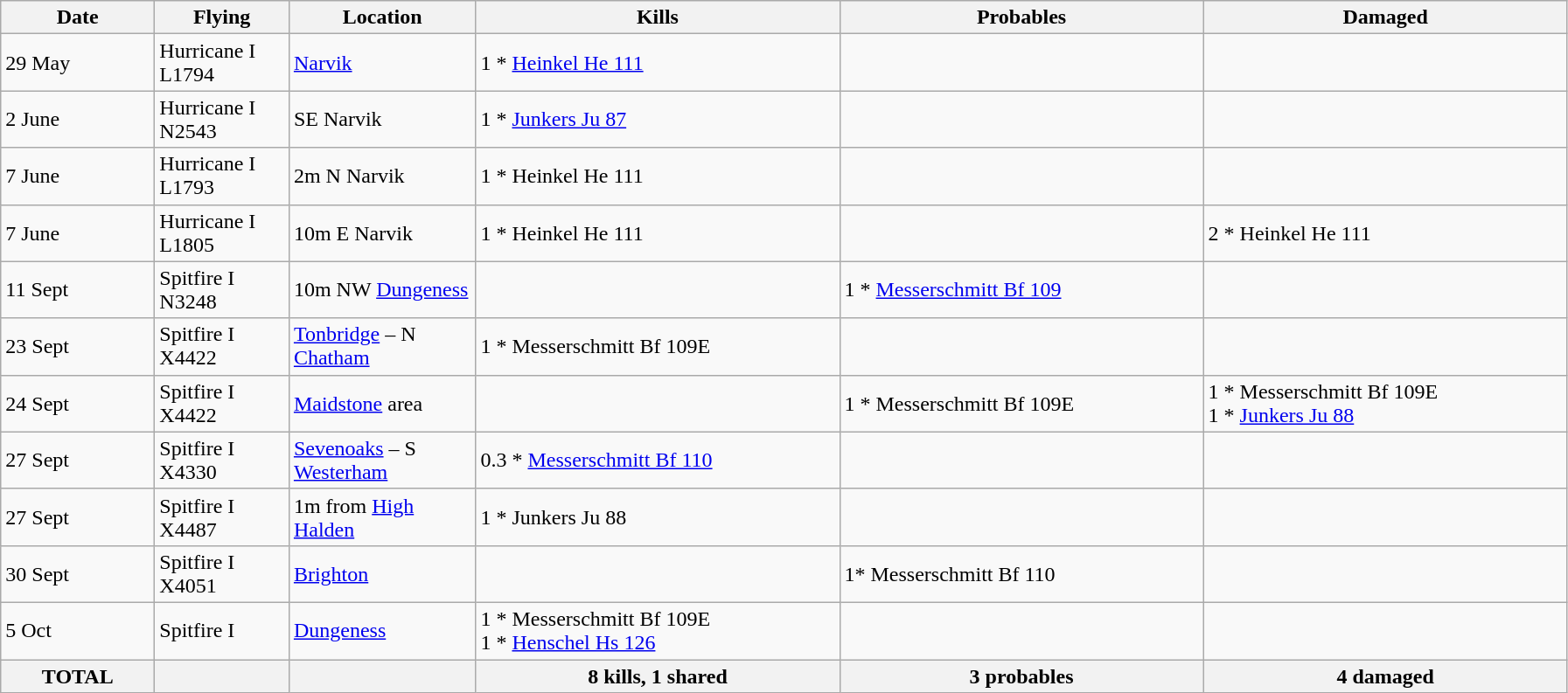<table class="wikitable">
<tr>
<th style="width:110px; text-align:center;">Date</th>
<th style="width:95px; text-align:center;">Flying</th>
<th style="width:135px; text-align:center;">Location</th>
<th style="width:270px; text-align:center;">Kills</th>
<th style="width:270px; text-align:center;">Probables</th>
<th style="width:270px; text-align:center;">Damaged</th>
</tr>
<tr>
<td>29 May</td>
<td>Hurricane I L1794</td>
<td><a href='#'>Narvik</a></td>
<td>1 * <a href='#'>Heinkel He 111</a></td>
<td></td>
<td></td>
</tr>
<tr>
<td>2 June</td>
<td>Hurricane I N2543</td>
<td>SE Narvik</td>
<td>1 * <a href='#'>Junkers Ju 87</a></td>
<td></td>
<td></td>
</tr>
<tr>
<td>7 June</td>
<td>Hurricane I L1793</td>
<td>2m N Narvik</td>
<td>1 * Heinkel He 111</td>
<td></td>
<td></td>
</tr>
<tr>
<td>7 June</td>
<td>Hurricane I L1805</td>
<td>10m E Narvik</td>
<td>1 * Heinkel He 111</td>
<td></td>
<td>2 * Heinkel He 111</td>
</tr>
<tr>
<td>11 Sept</td>
<td>Spitfire I N3248</td>
<td>10m NW <a href='#'>Dungeness</a></td>
<td></td>
<td>1 * <a href='#'>Messerschmitt Bf 109</a></td>
<td></td>
</tr>
<tr>
<td>23 Sept</td>
<td>Spitfire I X4422</td>
<td><a href='#'>Tonbridge</a> – N <a href='#'>Chatham</a></td>
<td>1 * Messerschmitt Bf 109E</td>
<td></td>
<td></td>
</tr>
<tr>
<td>24 Sept</td>
<td>Spitfire I X4422</td>
<td><a href='#'>Maidstone</a> area</td>
<td></td>
<td>1 * Messerschmitt Bf 109E</td>
<td>1 * Messerschmitt Bf 109E<br>1 * <a href='#'>Junkers Ju 88</a></td>
</tr>
<tr>
<td>27 Sept</td>
<td>Spitfire I X4330</td>
<td><a href='#'>Sevenoaks</a> – S <a href='#'>Westerham</a></td>
<td>0.3 * <a href='#'>Messerschmitt Bf 110</a></td>
<td></td>
<td></td>
</tr>
<tr>
<td>27 Sept</td>
<td>Spitfire I X4487</td>
<td>1m from <a href='#'>High Halden</a></td>
<td>1 * Junkers Ju 88</td>
<td></td>
<td></td>
</tr>
<tr>
<td>30 Sept</td>
<td>Spitfire I X4051</td>
<td><a href='#'>Brighton</a></td>
<td></td>
<td>1* Messerschmitt Bf 110</td>
<td></td>
</tr>
<tr>
<td>5 Oct</td>
<td>Spitfire I</td>
<td><a href='#'>Dungeness</a></td>
<td>1 * Messerschmitt Bf 109E<br>1 * <a href='#'>Henschel Hs 126</a></td>
<td></td>
<td></td>
</tr>
<tr>
<th align=center>TOTAL</th>
<th></th>
<th></th>
<th>8 kills, 1 shared</th>
<th>3 probables</th>
<th>4 damaged</th>
</tr>
</table>
